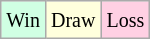<table class="wikitable">
<tr>
<td style="background-color: #d0ffe3;"><small>Win</small></td>
<td style="background-color: #ffffdd;"><small>Draw</small></td>
<td style="background-color: #ffd0e3;"><small>Loss</small></td>
</tr>
</table>
